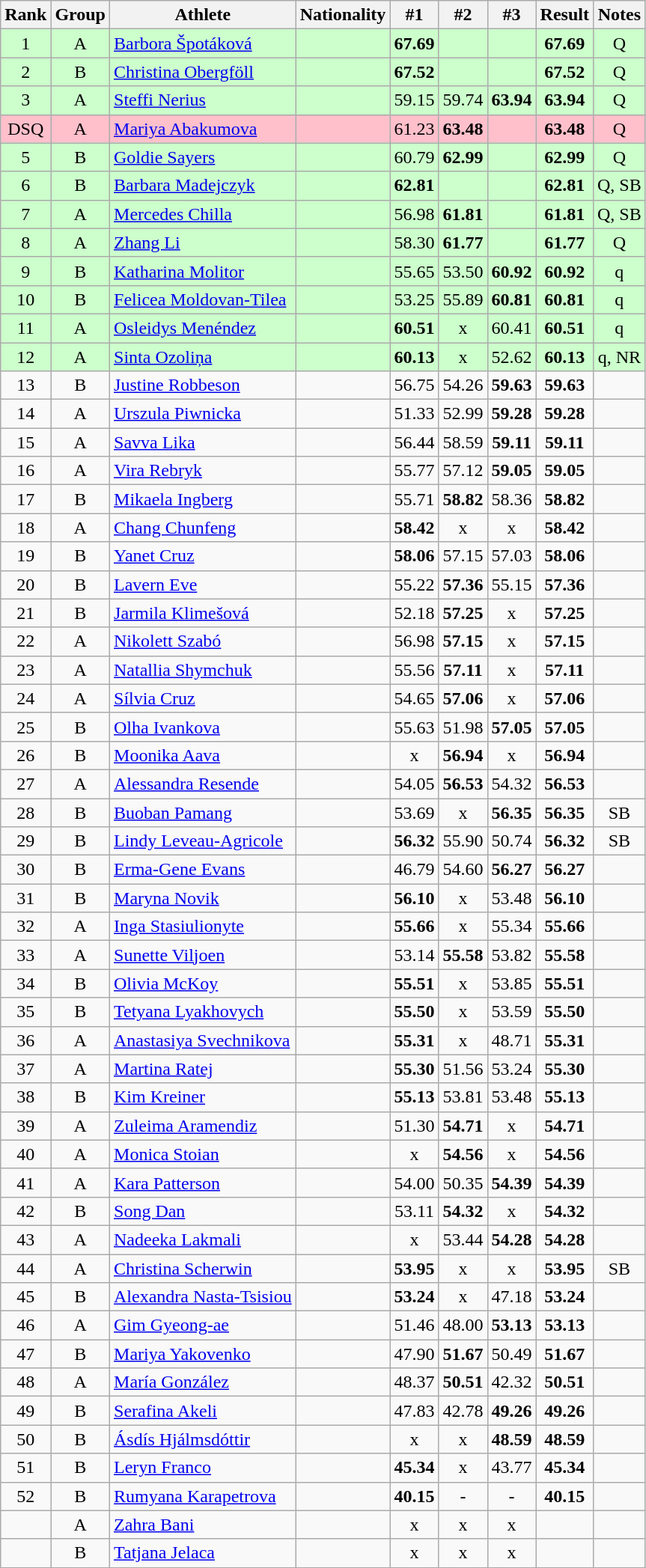<table class="wikitable sortable" style="text-align:center">
<tr>
<th>Rank</th>
<th>Group</th>
<th>Athlete</th>
<th>Nationality</th>
<th>#1</th>
<th>#2</th>
<th>#3</th>
<th>Result</th>
<th>Notes</th>
</tr>
<tr bgcolor=ccffcc>
<td>1</td>
<td>A</td>
<td align="left"><a href='#'>Barbora Špotáková</a></td>
<td align="left"></td>
<td><strong>67.69</strong></td>
<td></td>
<td></td>
<td><strong>67.69</strong></td>
<td>Q</td>
</tr>
<tr bgcolor=ccffcc>
<td>2</td>
<td>B</td>
<td align="left"><a href='#'>Christina Obergföll</a></td>
<td align="left"></td>
<td><strong>67.52</strong></td>
<td></td>
<td></td>
<td><strong>67.52</strong></td>
<td>Q</td>
</tr>
<tr bgcolor=ccffcc>
<td>3</td>
<td>A</td>
<td align="left"><a href='#'>Steffi Nerius</a></td>
<td align="left"></td>
<td>59.15</td>
<td>59.74</td>
<td><strong>63.94</strong></td>
<td><strong>63.94</strong></td>
<td>Q</td>
</tr>
<tr bgcolor=pink>
<td>DSQ</td>
<td>A</td>
<td align="left"><a href='#'>Mariya Abakumova</a></td>
<td align="left"></td>
<td>61.23</td>
<td><strong>63.48</strong></td>
<td></td>
<td><strong>63.48</strong></td>
<td>Q</td>
</tr>
<tr bgcolor=ccffcc>
<td>5</td>
<td>B</td>
<td align="left"><a href='#'>Goldie Sayers</a></td>
<td align="left"></td>
<td>60.79</td>
<td><strong>62.99</strong></td>
<td></td>
<td><strong>62.99</strong></td>
<td>Q</td>
</tr>
<tr bgcolor=ccffcc>
<td>6</td>
<td>B</td>
<td align="left"><a href='#'>Barbara Madejczyk</a></td>
<td align="left"></td>
<td><strong>62.81</strong></td>
<td></td>
<td></td>
<td><strong>62.81</strong></td>
<td>Q, SB</td>
</tr>
<tr bgcolor=ccffcc>
<td>7</td>
<td>A</td>
<td align="left"><a href='#'>Mercedes Chilla</a></td>
<td align="left"></td>
<td>56.98</td>
<td><strong>61.81</strong></td>
<td></td>
<td><strong>61.81</strong></td>
<td>Q, SB</td>
</tr>
<tr bgcolor=ccffcc>
<td>8</td>
<td>A</td>
<td align="left"><a href='#'>Zhang Li</a></td>
<td align="left"></td>
<td>58.30</td>
<td><strong>61.77</strong></td>
<td></td>
<td><strong>61.77</strong></td>
<td>Q</td>
</tr>
<tr bgcolor=ccffcc>
<td>9</td>
<td>B</td>
<td align="left"><a href='#'>Katharina Molitor</a></td>
<td align="left"></td>
<td>55.65</td>
<td>53.50</td>
<td><strong>60.92</strong></td>
<td><strong>60.92</strong></td>
<td>q</td>
</tr>
<tr bgcolor=ccffcc>
<td>10</td>
<td>B</td>
<td align="left"><a href='#'>Felicea Moldovan-Tilea</a></td>
<td align="left"></td>
<td>53.25</td>
<td>55.89</td>
<td><strong>60.81</strong></td>
<td><strong>60.81</strong></td>
<td>q</td>
</tr>
<tr bgcolor=ccffcc>
<td>11</td>
<td>A</td>
<td align="left"><a href='#'>Osleidys Menéndez</a></td>
<td align="left"></td>
<td><strong>60.51</strong></td>
<td>x</td>
<td>60.41</td>
<td><strong>60.51</strong></td>
<td>q</td>
</tr>
<tr bgcolor=ccffcc>
<td>12</td>
<td>A</td>
<td align="left"><a href='#'>Sinta Ozoliņa</a></td>
<td align="left"></td>
<td><strong>60.13</strong></td>
<td>x</td>
<td>52.62</td>
<td><strong>60.13</strong></td>
<td>q, NR</td>
</tr>
<tr>
<td>13</td>
<td>B</td>
<td align="left"><a href='#'>Justine Robbeson</a></td>
<td align="left"></td>
<td>56.75</td>
<td>54.26</td>
<td><strong> 59.63</strong></td>
<td><strong>59.63</strong></td>
<td></td>
</tr>
<tr>
<td>14</td>
<td>A</td>
<td align="left"><a href='#'>Urszula Piwnicka</a></td>
<td align="left"></td>
<td>51.33</td>
<td>52.99</td>
<td><strong>59.28</strong></td>
<td><strong>59.28</strong></td>
<td></td>
</tr>
<tr>
<td>15</td>
<td>A</td>
<td align="left"><a href='#'>Savva Lika</a></td>
<td align="left"></td>
<td>56.44</td>
<td>58.59</td>
<td><strong>59.11</strong></td>
<td><strong>59.11</strong></td>
<td></td>
</tr>
<tr>
<td>16</td>
<td>A</td>
<td align="left"><a href='#'>Vira Rebryk</a></td>
<td align="left"></td>
<td>55.77</td>
<td>57.12</td>
<td><strong>59.05</strong></td>
<td><strong>59.05</strong></td>
<td></td>
</tr>
<tr>
<td>17</td>
<td>B</td>
<td align="left"><a href='#'>Mikaela Ingberg</a></td>
<td align="left"></td>
<td>55.71</td>
<td><strong>58.82</strong></td>
<td>58.36</td>
<td><strong>58.82</strong></td>
<td></td>
</tr>
<tr>
<td>18</td>
<td>A</td>
<td align="left"><a href='#'>Chang Chunfeng</a></td>
<td align="left"></td>
<td><strong>58.42</strong></td>
<td>x</td>
<td>x</td>
<td><strong>58.42</strong></td>
<td></td>
</tr>
<tr>
<td>19</td>
<td>B</td>
<td align="left"><a href='#'>Yanet Cruz</a></td>
<td align="left"></td>
<td><strong>58.06</strong></td>
<td>57.15</td>
<td>57.03</td>
<td><strong>58.06</strong></td>
<td></td>
</tr>
<tr>
<td>20</td>
<td>B</td>
<td align="left"><a href='#'>Lavern Eve</a></td>
<td align="left"></td>
<td>55.22</td>
<td><strong>57.36</strong></td>
<td>55.15</td>
<td><strong>57.36</strong></td>
<td></td>
</tr>
<tr>
<td>21</td>
<td>B</td>
<td align="left"><a href='#'>Jarmila Klimešová</a></td>
<td align="left"></td>
<td>52.18</td>
<td><strong>57.25</strong></td>
<td>x</td>
<td><strong>57.25</strong></td>
<td></td>
</tr>
<tr>
<td>22</td>
<td>A</td>
<td align="left"><a href='#'>Nikolett Szabó</a></td>
<td align="left"></td>
<td>56.98</td>
<td><strong>57.15</strong></td>
<td>x</td>
<td><strong>57.15</strong></td>
<td></td>
</tr>
<tr>
<td>23</td>
<td>A</td>
<td align="left"><a href='#'>Natallia Shymchuk</a></td>
<td align="left"></td>
<td>55.56</td>
<td><strong>57.11</strong></td>
<td>x</td>
<td><strong>57.11</strong></td>
<td></td>
</tr>
<tr>
<td>24</td>
<td>A</td>
<td align="left"><a href='#'>Sílvia Cruz</a></td>
<td align="left"></td>
<td>54.65</td>
<td><strong>57.06</strong></td>
<td>x</td>
<td><strong>57.06</strong></td>
<td></td>
</tr>
<tr>
<td>25</td>
<td>B</td>
<td align="left"><a href='#'>Olha Ivankova</a></td>
<td align="left"></td>
<td>55.63</td>
<td>51.98</td>
<td><strong>57.05</strong></td>
<td><strong>57.05</strong></td>
<td></td>
</tr>
<tr>
<td>26</td>
<td>B</td>
<td align="left"><a href='#'>Moonika Aava</a></td>
<td align="left"></td>
<td>x</td>
<td><strong>56.94</strong></td>
<td>x</td>
<td><strong>56.94</strong></td>
<td></td>
</tr>
<tr>
<td>27</td>
<td>A</td>
<td align="left"><a href='#'>Alessandra Resende</a></td>
<td align="left"></td>
<td>54.05</td>
<td><strong>56.53</strong></td>
<td>54.32</td>
<td><strong>56.53</strong></td>
<td></td>
</tr>
<tr>
<td>28</td>
<td>B</td>
<td align="left"><a href='#'>Buoban Pamang</a></td>
<td align="left"></td>
<td>53.69</td>
<td>x</td>
<td><strong>56.35</strong></td>
<td><strong>56.35</strong></td>
<td>SB</td>
</tr>
<tr>
<td>29</td>
<td>B</td>
<td align="left"><a href='#'>Lindy Leveau-Agricole</a></td>
<td align="left"></td>
<td><strong>56.32</strong></td>
<td>55.90</td>
<td>50.74</td>
<td><strong>56.32</strong></td>
<td>SB</td>
</tr>
<tr>
<td>30</td>
<td>B</td>
<td align="left"><a href='#'>Erma-Gene Evans</a></td>
<td align="left"></td>
<td>46.79</td>
<td>54.60</td>
<td><strong>56.27</strong></td>
<td><strong>56.27</strong></td>
<td></td>
</tr>
<tr>
<td>31</td>
<td>B</td>
<td align="left"><a href='#'>Maryna Novik</a></td>
<td align="left"></td>
<td><strong>56.10</strong></td>
<td>x</td>
<td>53.48</td>
<td><strong>56.10</strong></td>
<td></td>
</tr>
<tr>
<td>32</td>
<td>A</td>
<td align="left"><a href='#'>Inga Stasiulionyte</a></td>
<td align="left"></td>
<td><strong>55.66</strong></td>
<td>x</td>
<td>55.34</td>
<td><strong>55.66</strong></td>
<td></td>
</tr>
<tr>
<td>33</td>
<td>A</td>
<td align="left"><a href='#'>Sunette Viljoen</a></td>
<td align="left"></td>
<td>53.14</td>
<td><strong>55.58</strong></td>
<td>53.82</td>
<td><strong>55.58</strong></td>
<td></td>
</tr>
<tr>
<td>34</td>
<td>B</td>
<td align="left"><a href='#'>Olivia McKoy</a></td>
<td align="left"></td>
<td><strong>55.51</strong></td>
<td>x</td>
<td>53.85</td>
<td><strong>55.51</strong></td>
<td></td>
</tr>
<tr>
<td>35</td>
<td>B</td>
<td align="left"><a href='#'>Tetyana Lyakhovych</a></td>
<td align="left"></td>
<td><strong>55.50</strong></td>
<td>x</td>
<td>53.59</td>
<td><strong>55.50</strong></td>
<td></td>
</tr>
<tr>
<td>36</td>
<td>A</td>
<td align="left"><a href='#'>Anastasiya Svechnikova</a></td>
<td align="left"></td>
<td><strong>55.31</strong></td>
<td>x</td>
<td>48.71</td>
<td><strong>55.31</strong></td>
<td></td>
</tr>
<tr>
<td>37</td>
<td>A</td>
<td align="left"><a href='#'>Martina Ratej</a></td>
<td align="left"></td>
<td><strong>55.30</strong></td>
<td>51.56</td>
<td>53.24</td>
<td><strong>55.30</strong></td>
<td></td>
</tr>
<tr>
<td>38</td>
<td>B</td>
<td align="left"><a href='#'>Kim Kreiner</a></td>
<td align="left"></td>
<td><strong>55.13</strong></td>
<td>53.81</td>
<td>53.48</td>
<td><strong>55.13</strong></td>
<td></td>
</tr>
<tr>
<td>39</td>
<td>A</td>
<td align="left"><a href='#'>Zuleima Aramendiz</a></td>
<td align="left"></td>
<td>51.30</td>
<td><strong>54.71</strong></td>
<td>x</td>
<td><strong>54.71</strong></td>
<td></td>
</tr>
<tr>
<td>40</td>
<td>A</td>
<td align="left"><a href='#'>Monica Stoian</a></td>
<td align="left"></td>
<td>x</td>
<td><strong>54.56</strong></td>
<td>x</td>
<td><strong>54.56</strong></td>
<td></td>
</tr>
<tr>
<td>41</td>
<td>A</td>
<td align="left"><a href='#'>Kara Patterson</a></td>
<td align="left"></td>
<td>54.00</td>
<td>50.35</td>
<td><strong>54.39</strong></td>
<td><strong>54.39</strong></td>
<td></td>
</tr>
<tr>
<td>42</td>
<td>B</td>
<td align="left"><a href='#'>Song Dan</a></td>
<td align="left"></td>
<td>53.11</td>
<td><strong>54.32</strong></td>
<td>x</td>
<td><strong>54.32</strong></td>
<td></td>
</tr>
<tr>
<td>43</td>
<td>A</td>
<td align="left"><a href='#'>Nadeeka Lakmali</a></td>
<td align="left"></td>
<td>x</td>
<td>53.44</td>
<td><strong>54.28</strong></td>
<td><strong>54.28</strong></td>
<td></td>
</tr>
<tr>
<td>44</td>
<td>A</td>
<td align="left"><a href='#'>Christina Scherwin</a></td>
<td align="left"></td>
<td><strong>53.95</strong></td>
<td>x</td>
<td>x</td>
<td><strong>53.95</strong></td>
<td>SB</td>
</tr>
<tr>
<td>45</td>
<td>B</td>
<td align="left"><a href='#'>Alexandra Nasta-Tsisiou</a></td>
<td align="left"></td>
<td><strong>53.24</strong></td>
<td>x</td>
<td>47.18</td>
<td><strong>53.24</strong></td>
<td></td>
</tr>
<tr>
<td>46</td>
<td>A</td>
<td align="left"><a href='#'>Gim Gyeong-ae</a></td>
<td align="left"></td>
<td>51.46</td>
<td>48.00</td>
<td><strong>53.13</strong></td>
<td><strong>53.13</strong></td>
<td></td>
</tr>
<tr>
<td>47</td>
<td>B</td>
<td align="left"><a href='#'>Mariya Yakovenko</a></td>
<td align="left"></td>
<td>47.90</td>
<td><strong>51.67</strong></td>
<td>50.49</td>
<td><strong>51.67</strong></td>
<td></td>
</tr>
<tr>
<td>48</td>
<td>A</td>
<td align="left"><a href='#'>María González</a></td>
<td align="left"></td>
<td>48.37</td>
<td><strong>50.51</strong></td>
<td>42.32</td>
<td><strong>50.51</strong></td>
<td></td>
</tr>
<tr>
<td>49</td>
<td>B</td>
<td align="left"><a href='#'>Serafina Akeli</a></td>
<td align="left"></td>
<td>47.83</td>
<td>42.78</td>
<td><strong>49.26</strong></td>
<td><strong>49.26</strong></td>
<td></td>
</tr>
<tr>
<td>50</td>
<td>B</td>
<td align="left"><a href='#'>Ásdís Hjálmsdóttir</a></td>
<td align="left"></td>
<td>x</td>
<td>x</td>
<td><strong>48.59</strong></td>
<td><strong>48.59</strong></td>
<td></td>
</tr>
<tr>
<td>51</td>
<td>B</td>
<td align="left"><a href='#'>Leryn Franco</a></td>
<td align="left"></td>
<td><strong>45.34</strong></td>
<td>x</td>
<td>43.77</td>
<td><strong>45.34</strong></td>
<td></td>
</tr>
<tr>
<td>52</td>
<td>B</td>
<td align="left"><a href='#'>Rumyana Karapetrova</a></td>
<td align="left"></td>
<td><strong>40.15</strong></td>
<td>-</td>
<td>-</td>
<td><strong>40.15</strong></td>
<td></td>
</tr>
<tr>
<td></td>
<td>A</td>
<td align="left"><a href='#'>Zahra Bani</a></td>
<td align="left"></td>
<td>x</td>
<td>x</td>
<td>x</td>
<td></td>
<td></td>
</tr>
<tr>
<td></td>
<td>B</td>
<td align="left"><a href='#'>Tatjana Jelaca</a></td>
<td align="left"></td>
<td>x</td>
<td>x</td>
<td>x</td>
<td></td>
<td></td>
</tr>
</table>
